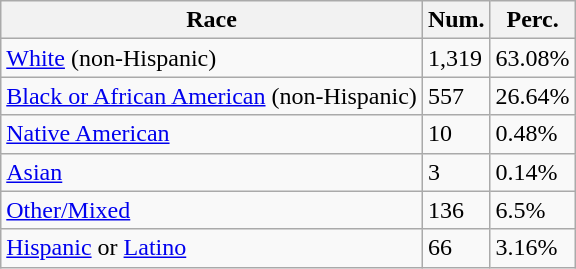<table class="wikitable">
<tr>
<th>Race</th>
<th>Num.</th>
<th>Perc.</th>
</tr>
<tr>
<td><a href='#'>White</a> (non-Hispanic)</td>
<td>1,319</td>
<td>63.08%</td>
</tr>
<tr>
<td><a href='#'>Black or African American</a> (non-Hispanic)</td>
<td>557</td>
<td>26.64%</td>
</tr>
<tr>
<td><a href='#'>Native American</a></td>
<td>10</td>
<td>0.48%</td>
</tr>
<tr>
<td><a href='#'>Asian</a></td>
<td>3</td>
<td>0.14%</td>
</tr>
<tr>
<td><a href='#'>Other/Mixed</a></td>
<td>136</td>
<td>6.5%</td>
</tr>
<tr>
<td><a href='#'>Hispanic</a> or <a href='#'>Latino</a></td>
<td>66</td>
<td>3.16%</td>
</tr>
</table>
